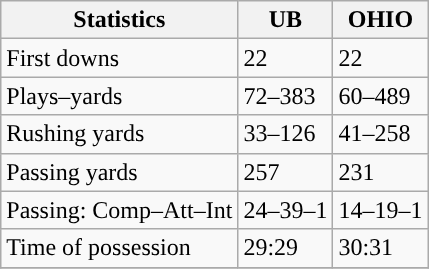<table class="wikitable" style="float: left;">
<tr>
<th>Statistics</th>
<th>UB</th>
<th>OHIO</th>
</tr>
<tr>
<td>First downs</td>
<td>22</td>
<td>22</td>
</tr>
<tr>
<td>Plays–yards</td>
<td>72–383</td>
<td>60–489</td>
</tr>
<tr>
<td>Rushing yards</td>
<td>33–126</td>
<td>41–258</td>
</tr>
<tr>
<td>Passing yards</td>
<td>257</td>
<td>231</td>
</tr>
<tr>
<td>Passing: Comp–Att–Int</td>
<td>24–39–1</td>
<td>14–19–1</td>
</tr>
<tr>
<td>Time of possession</td>
<td>29:29</td>
<td>30:31</td>
</tr>
<tr>
</tr>
</table>
